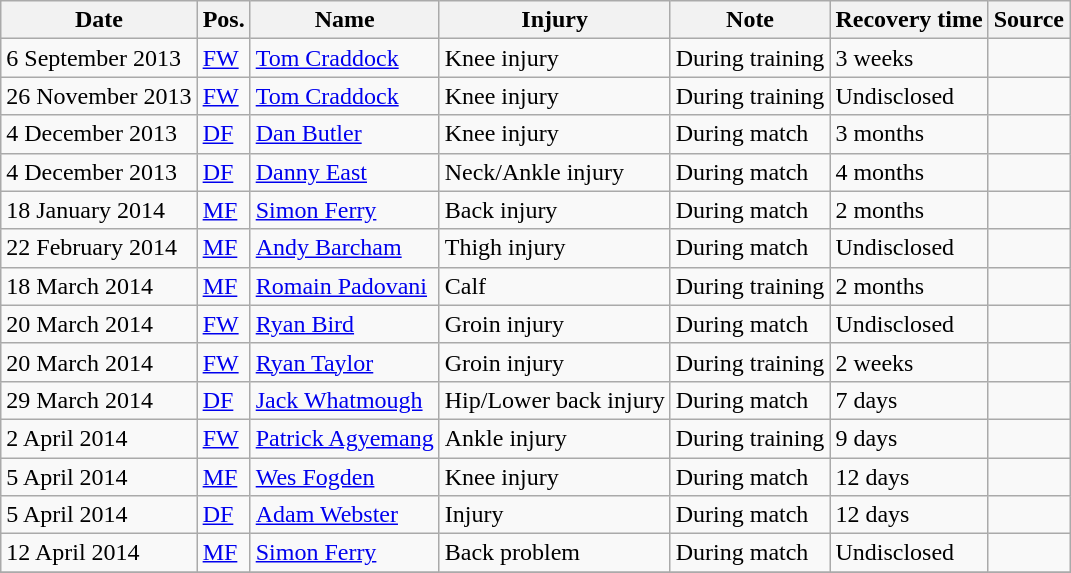<table class="wikitable">
<tr>
<th>Date</th>
<th>Pos.</th>
<th>Name</th>
<th>Injury</th>
<th>Note</th>
<th>Recovery time</th>
<th>Source</th>
</tr>
<tr>
<td>6 September 2013</td>
<td><a href='#'>FW</a></td>
<td><a href='#'>Tom Craddock</a></td>
<td>Knee injury</td>
<td>During training</td>
<td>3 weeks</td>
<td></td>
</tr>
<tr>
<td>26 November 2013</td>
<td><a href='#'>FW</a></td>
<td><a href='#'>Tom Craddock</a></td>
<td>Knee injury</td>
<td>During training</td>
<td>Undisclosed</td>
<td></td>
</tr>
<tr>
<td>4 December 2013</td>
<td><a href='#'>DF</a></td>
<td><a href='#'>Dan Butler</a></td>
<td>Knee injury</td>
<td>During match</td>
<td>3 months</td>
<td></td>
</tr>
<tr>
<td>4 December 2013</td>
<td><a href='#'>DF</a></td>
<td><a href='#'>Danny East</a></td>
<td>Neck/Ankle injury</td>
<td>During match</td>
<td>4 months</td>
<td> </td>
</tr>
<tr>
<td>18 January 2014</td>
<td><a href='#'>MF</a></td>
<td><a href='#'>Simon Ferry</a></td>
<td>Back injury</td>
<td>During match</td>
<td>2 months</td>
<td></td>
</tr>
<tr>
<td>22 February 2014</td>
<td><a href='#'>MF</a></td>
<td><a href='#'>Andy Barcham</a></td>
<td>Thigh injury</td>
<td>During match</td>
<td>Undisclosed</td>
<td></td>
</tr>
<tr>
<td>18 March 2014</td>
<td><a href='#'>MF</a></td>
<td><a href='#'>Romain Padovani</a></td>
<td>Calf</td>
<td>During training</td>
<td>2 months</td>
<td></td>
</tr>
<tr>
<td>20 March 2014</td>
<td><a href='#'>FW</a></td>
<td><a href='#'>Ryan Bird</a></td>
<td>Groin injury</td>
<td>During match</td>
<td>Undisclosed</td>
<td></td>
</tr>
<tr>
<td>20 March 2014</td>
<td><a href='#'>FW</a></td>
<td><a href='#'>Ryan Taylor</a></td>
<td>Groin injury</td>
<td>During training</td>
<td>2 weeks</td>
<td></td>
</tr>
<tr>
<td>29 March 2014</td>
<td><a href='#'>DF</a></td>
<td><a href='#'>Jack Whatmough</a></td>
<td>Hip/Lower back injury</td>
<td>During match</td>
<td>7 days</td>
<td></td>
</tr>
<tr>
<td>2 April 2014</td>
<td><a href='#'>FW</a></td>
<td><a href='#'>Patrick Agyemang</a></td>
<td>Ankle injury</td>
<td>During training</td>
<td>9 days</td>
<td></td>
</tr>
<tr>
<td>5 April 2014</td>
<td><a href='#'>MF</a></td>
<td><a href='#'>Wes Fogden</a></td>
<td>Knee injury</td>
<td>During match</td>
<td>12 days</td>
<td></td>
</tr>
<tr>
<td>5 April 2014</td>
<td><a href='#'>DF</a></td>
<td><a href='#'>Adam Webster</a></td>
<td>Injury</td>
<td>During match</td>
<td>12 days</td>
<td></td>
</tr>
<tr>
<td>12 April 2014</td>
<td><a href='#'>MF</a></td>
<td><a href='#'>Simon Ferry</a></td>
<td>Back problem</td>
<td>During match</td>
<td>Undisclosed</td>
<td></td>
</tr>
<tr>
</tr>
</table>
